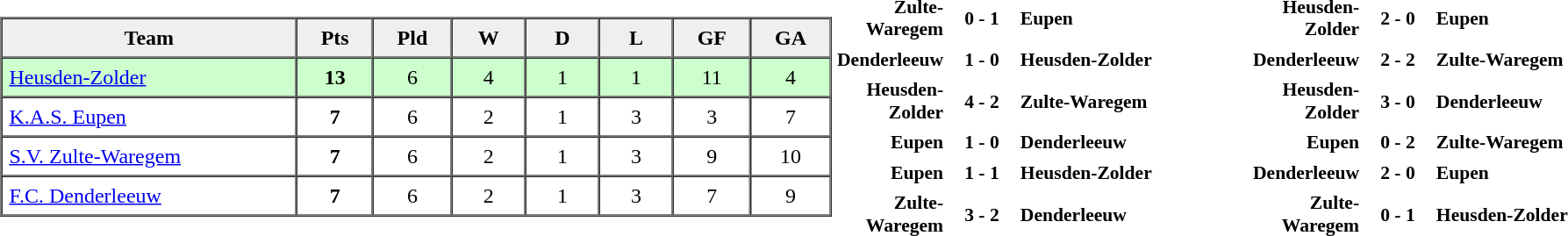<table cellpadding="0" cellspacing="0" width="100%">
<tr ---->
<td width="50%"><br><table border="1" cellspacing="0" cellpadding="5">
<tr ---- align="center">
<th bgcolor="#efefef" width="20%">Team</th>
<th bgcolor="#efefef" width="5%">Pts</th>
<th bgcolor="#efefef" width="5%">Pld</th>
<th bgcolor="#efefef" width="5%">W</th>
<th bgcolor="#efefef" width="5%">D</th>
<th bgcolor="#efefef" width="5%">L</th>
<th bgcolor="#efefef" width="5%">GF</th>
<th bgcolor="#efefef" width="5%">GA</th>
</tr>
<tr ---- align="center" bgcolor="ccffcc">
<td align="left"><a href='#'>Heusden-Zolder</a></td>
<td><strong>13</strong></td>
<td>6</td>
<td>4</td>
<td>1</td>
<td>1</td>
<td>11</td>
<td>4</td>
</tr>
<tr ---- align="center">
<td align="left"><a href='#'>K.A.S. Eupen</a></td>
<td><strong>7</strong></td>
<td>6</td>
<td>2</td>
<td>1</td>
<td>3</td>
<td>3</td>
<td>7</td>
</tr>
<tr ---- align="center">
<td align="left"><a href='#'>S.V. Zulte-Waregem</a></td>
<td><strong>7</strong></td>
<td>6</td>
<td>2</td>
<td>1</td>
<td>3</td>
<td>9</td>
<td>10</td>
</tr>
<tr ---- align="center">
<td align="left"><a href='#'>F.C. Denderleeuw</a></td>
<td><strong>7</strong></td>
<td>6</td>
<td>2</td>
<td>1</td>
<td>3</td>
<td>7</td>
<td>9</td>
</tr>
</table>
</td>
<td width="25%"><br><table cellpadding="2" style="font-size:90%" align="center">
<tr ---->
<td width="25%" align="right"><strong>Zulte-Waregem</strong></td>
<td align="center"><strong>0 - 1</strong></td>
<td><strong>Eupen</strong></td>
</tr>
<tr ---->
<td width="25%" align="right"><strong>Denderleeuw</strong></td>
<td align="center"><strong>1 - 0</strong></td>
<td><strong>Heusden-Zolder</strong></td>
</tr>
<tr ---->
<td width="25%" align="right"><strong>Heusden-Zolder</strong></td>
<td align="center"><strong>4 - 2</strong></td>
<td><strong>Zulte-Waregem</strong></td>
</tr>
<tr ---->
<td width="25%" align="right"><strong>Eupen</strong></td>
<td align="center"><strong>1 - 0</strong></td>
<td><strong>Denderleeuw</strong></td>
</tr>
<tr ---->
<td width="25%" align="right"><strong>Eupen</strong></td>
<td align="center"><strong>1 - 1</strong></td>
<td><strong>Heusden-Zolder</strong></td>
</tr>
<tr ---->
<td width="25%" align="right"><strong>Zulte-Waregem</strong></td>
<td align="center"><strong>3 - 2</strong></td>
<td><strong>Denderleeuw</strong></td>
</tr>
</table>
</td>
<td width="25%"><br><table cellpadding="2" style="font-size:90%" align="center">
<tr ---->
<td width="25%" align="right"><strong>Heusden-Zolder</strong></td>
<td align="center"><strong>2 - 0</strong></td>
<td><strong>Eupen</strong></td>
</tr>
<tr ---->
<td width="25%" align="right"><strong>Denderleeuw</strong></td>
<td align="center"><strong>2 - 2</strong></td>
<td><strong>Zulte-Waregem</strong></td>
</tr>
<tr ---->
<td width="25%" align="right"><strong>Heusden-Zolder</strong></td>
<td align="center"><strong>3 - 0</strong></td>
<td><strong>Denderleeuw</strong></td>
</tr>
<tr ---->
<td width="25%" align="right"><strong>Eupen</strong></td>
<td align="center"><strong>0 - 2</strong></td>
<td><strong>Zulte-Waregem</strong></td>
</tr>
<tr ---->
<td width="25%" align="right"><strong>Denderleeuw</strong></td>
<td align="center"><strong>2 - 0</strong></td>
<td><strong>Eupen</strong></td>
</tr>
<tr ---->
<td width="25%" align="right"><strong>Zulte-Waregem</strong></td>
<td align="center"><strong>0 - 1</strong></td>
<td><strong>Heusden-Zolder</strong></td>
</tr>
</table>
</td>
</tr>
</table>
